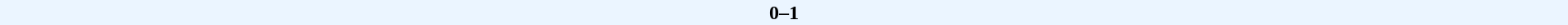<table cellspacing=0 width=100% style=background:#EBF5FF>
<tr>
<td width=22% align=right><strong></strong></td>
<td align=center width=15%><strong>0–1 </strong></td>
<td width=22%><strong></strong></td>
</tr>
</table>
